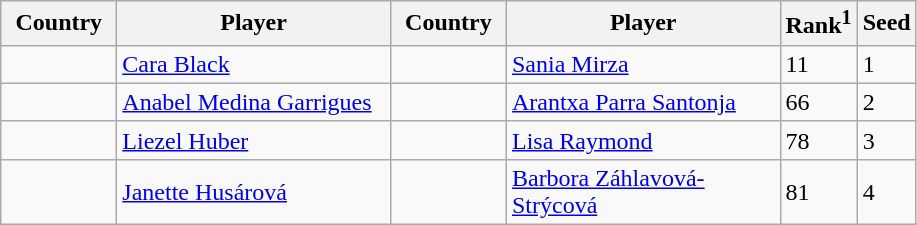<table class="sortable wikitable">
<tr>
<th width="70">Country</th>
<th width="175">Player</th>
<th width="70">Country</th>
<th width="175">Player</th>
<th>Rank<sup>1</sup></th>
<th>Seed</th>
</tr>
<tr>
<td></td>
<td><a href='#'>Cara Black</a></td>
<td></td>
<td><a href='#'>Sania Mirza</a></td>
<td>11</td>
<td>1</td>
</tr>
<tr>
<td></td>
<td><a href='#'>Anabel Medina Garrigues</a></td>
<td></td>
<td><a href='#'>Arantxa Parra Santonja</a></td>
<td>66</td>
<td>2</td>
</tr>
<tr>
<td></td>
<td><a href='#'>Liezel Huber</a></td>
<td></td>
<td><a href='#'>Lisa Raymond</a></td>
<td>78</td>
<td>3</td>
</tr>
<tr>
<td></td>
<td><a href='#'>Janette Husárová</a></td>
<td></td>
<td><a href='#'>Barbora Záhlavová-Strýcová</a></td>
<td>81</td>
<td>4</td>
</tr>
</table>
